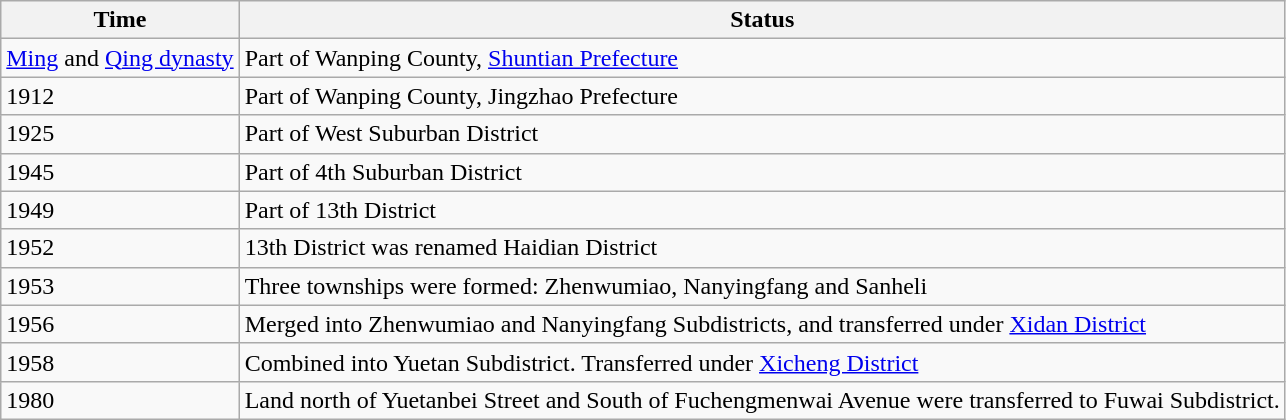<table class="wikitable">
<tr>
<th>Time</th>
<th>Status</th>
</tr>
<tr>
<td><a href='#'>Ming</a> and <a href='#'>Qing dynasty</a></td>
<td>Part of Wanping County, <a href='#'>Shuntian Prefecture</a></td>
</tr>
<tr>
<td>1912</td>
<td>Part of Wanping County, Jingzhao Prefecture</td>
</tr>
<tr>
<td>1925</td>
<td>Part of West Suburban District</td>
</tr>
<tr>
<td>1945</td>
<td>Part of 4th Suburban District</td>
</tr>
<tr>
<td>1949</td>
<td>Part of 13th District</td>
</tr>
<tr>
<td>1952</td>
<td>13th District was renamed Haidian District</td>
</tr>
<tr>
<td>1953</td>
<td>Three townships were formed: Zhenwumiao, Nanyingfang and Sanheli</td>
</tr>
<tr>
<td>1956</td>
<td>Merged into Zhenwumiao and Nanyingfang Subdistricts, and transferred under <a href='#'>Xidan District</a></td>
</tr>
<tr>
<td>1958</td>
<td>Combined into Yuetan Subdistrict. Transferred under <a href='#'>Xicheng District</a></td>
</tr>
<tr>
<td>1980</td>
<td>Land north of Yuetanbei Street and South of Fuchengmenwai Avenue were transferred to Fuwai Subdistrict.</td>
</tr>
</table>
